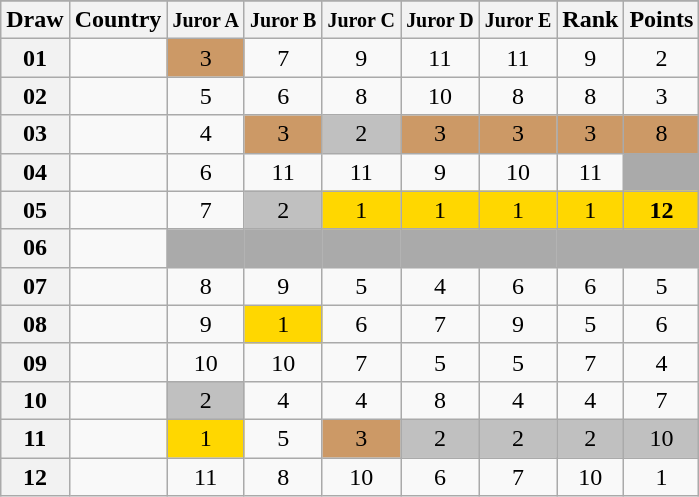<table class="sortable wikitable collapsible plainrowheaders" style="text-align:center;">
<tr>
</tr>
<tr>
<th scope="col">Draw</th>
<th scope="col">Country</th>
<th scope="col"><small>Juror A</small></th>
<th scope="col"><small>Juror B</small></th>
<th scope="col"><small>Juror C</small></th>
<th scope="col"><small>Juror D</small></th>
<th scope="col"><small>Juror E</small></th>
<th scope="col">Rank</th>
<th scope="col">Points</th>
</tr>
<tr>
<th scope="row" style="text-align:center;">01</th>
<td style="text-align:left;"></td>
<td style="background:#CC9966;">3</td>
<td>7</td>
<td>9</td>
<td>11</td>
<td>11</td>
<td>9</td>
<td>2</td>
</tr>
<tr>
<th scope="row" style="text-align:center;">02</th>
<td style="text-align:left;"></td>
<td>5</td>
<td>6</td>
<td>8</td>
<td>10</td>
<td>8</td>
<td>8</td>
<td>3</td>
</tr>
<tr>
<th scope="row" style="text-align:center;">03</th>
<td style="text-align:left;"></td>
<td>4</td>
<td style="background:#CC9966;">3</td>
<td style="background:silver;">2</td>
<td style="background:#CC9966;">3</td>
<td style="background:#CC9966;">3</td>
<td style="background:#CC9966;">3</td>
<td style="background:#CC9966;">8</td>
</tr>
<tr>
<th scope="row" style="text-align:center;">04</th>
<td style="text-align:left;"></td>
<td>6</td>
<td>11</td>
<td>11</td>
<td>9</td>
<td>10</td>
<td>11</td>
<td style="background:#AAAAAA;"></td>
</tr>
<tr>
<th scope="row" style="text-align:center;">05</th>
<td style="text-align:left;"></td>
<td>7</td>
<td style="background:silver;">2</td>
<td style="background:gold;">1</td>
<td style="background:gold;">1</td>
<td style="background:gold;">1</td>
<td style="background:gold;">1</td>
<td style="background:gold;"><strong>12</strong></td>
</tr>
<tr class="sortbottom">
<th scope="row" style="text-align:center;">06</th>
<td style="text-align:left;"></td>
<td style="background:#AAAAAA;"></td>
<td style="background:#AAAAAA;"></td>
<td style="background:#AAAAAA;"></td>
<td style="background:#AAAAAA;"></td>
<td style="background:#AAAAAA;"></td>
<td style="background:#AAAAAA;"></td>
<td style="background:#AAAAAA;"></td>
</tr>
<tr>
<th scope="row" style="text-align:center;">07</th>
<td style="text-align:left;"></td>
<td>8</td>
<td>9</td>
<td>5</td>
<td>4</td>
<td>6</td>
<td>6</td>
<td>5</td>
</tr>
<tr>
<th scope="row" style="text-align:center;">08</th>
<td style="text-align:left;"></td>
<td>9</td>
<td style="background:gold;">1</td>
<td>6</td>
<td>7</td>
<td>9</td>
<td>5</td>
<td>6</td>
</tr>
<tr>
<th scope="row" style="text-align:center;">09</th>
<td style="text-align:left;"></td>
<td>10</td>
<td>10</td>
<td>7</td>
<td>5</td>
<td>5</td>
<td>7</td>
<td>4</td>
</tr>
<tr>
<th scope="row" style="text-align:center;">10</th>
<td style="text-align:left;"></td>
<td style="background:silver;">2</td>
<td>4</td>
<td>4</td>
<td>8</td>
<td>4</td>
<td>4</td>
<td>7</td>
</tr>
<tr>
<th scope="row" style="text-align:center;">11</th>
<td style="text-align:left;"></td>
<td style="background:gold;">1</td>
<td>5</td>
<td style="background:#CC9966;">3</td>
<td style="background:silver;">2</td>
<td style="background:silver;">2</td>
<td style="background:silver;">2</td>
<td style="background:silver;">10</td>
</tr>
<tr>
<th scope="row" style="text-align:center;">12</th>
<td style="text-align:left;"></td>
<td>11</td>
<td>8</td>
<td>10</td>
<td>6</td>
<td>7</td>
<td>10</td>
<td>1</td>
</tr>
</table>
